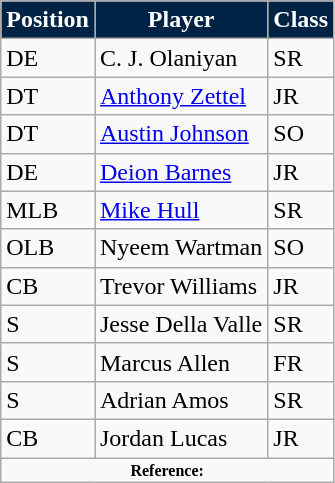<table class="wikitable">
<tr>
<th style="background:#024; color:#fff;">Position</th>
<th style="background:#024; color:#fff;">Player</th>
<th style="background:#024; color:#fff;">Class</th>
</tr>
<tr>
<td>DE</td>
<td>C. J. Olaniyan</td>
<td>SR</td>
</tr>
<tr>
<td>DT</td>
<td><a href='#'>Anthony Zettel</a></td>
<td>JR</td>
</tr>
<tr>
<td>DT</td>
<td><a href='#'>Austin Johnson</a></td>
<td>SO</td>
</tr>
<tr>
<td>DE</td>
<td><a href='#'>Deion Barnes</a></td>
<td>JR</td>
</tr>
<tr>
<td>MLB</td>
<td><a href='#'>Mike Hull</a></td>
<td>SR</td>
</tr>
<tr>
<td>OLB</td>
<td>Nyeem Wartman</td>
<td>SO</td>
</tr>
<tr>
<td>CB</td>
<td>Trevor Williams</td>
<td>JR</td>
</tr>
<tr>
<td>S</td>
<td>Jesse Della Valle</td>
<td>SR</td>
</tr>
<tr>
<td>S</td>
<td>Marcus Allen</td>
<td>FR</td>
</tr>
<tr>
<td>S</td>
<td>Adrian Amos</td>
<td>SR</td>
</tr>
<tr>
<td>CB</td>
<td>Jordan Lucas</td>
<td>JR</td>
</tr>
<tr>
<td colspan="3" style="font-size:8pt; text-align:center;"><strong>Reference:</strong></td>
</tr>
</table>
